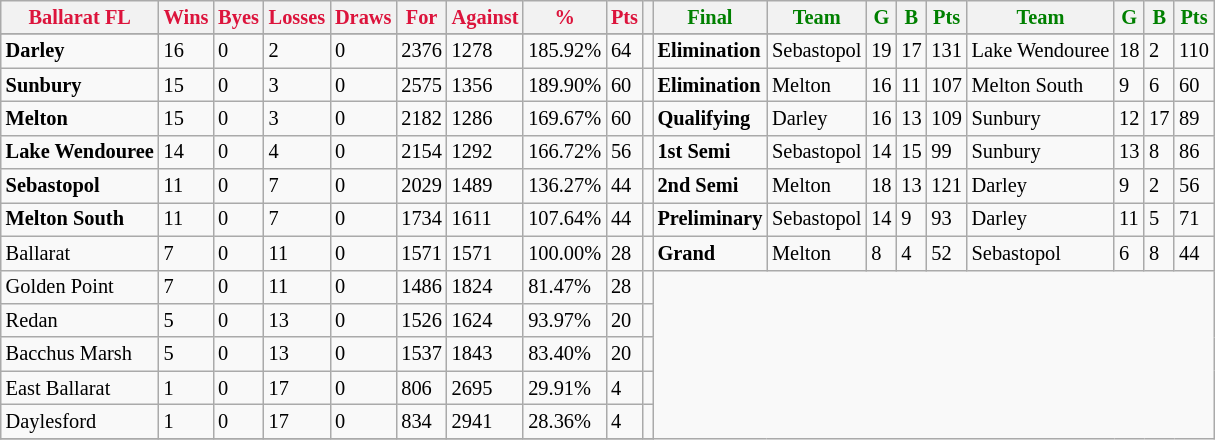<table style="font-size: 85%; text-align: left;" class="wikitable">
<tr>
<th style="color:crimson">Ballarat FL</th>
<th style="color:crimson">Wins</th>
<th style="color:crimson">Byes</th>
<th style="color:crimson">Losses</th>
<th style="color:crimson">Draws</th>
<th style="color:crimson">For</th>
<th style="color:crimson">Against</th>
<th style="color:crimson">%</th>
<th style="color:crimson">Pts</th>
<th></th>
<th style="color:green">Final</th>
<th style="color:green">Team</th>
<th style="color:green">G</th>
<th style="color:green">B</th>
<th style="color:green">Pts</th>
<th style="color:green">Team</th>
<th style="color:green">G</th>
<th style="color:green">B</th>
<th style="color:green">Pts</th>
</tr>
<tr>
</tr>
<tr>
</tr>
<tr>
<td><strong>	Darley	</strong></td>
<td>16</td>
<td>0</td>
<td>2</td>
<td>0</td>
<td>2376</td>
<td>1278</td>
<td>185.92%</td>
<td>64</td>
<td></td>
<td><strong>Elimination</strong></td>
<td>Sebastopol</td>
<td>19</td>
<td>17</td>
<td>131</td>
<td>Lake Wendouree</td>
<td>18</td>
<td>2</td>
<td>110</td>
</tr>
<tr>
<td><strong>	Sunbury	</strong></td>
<td>15</td>
<td>0</td>
<td>3</td>
<td>0</td>
<td>2575</td>
<td>1356</td>
<td>189.90%</td>
<td>60</td>
<td></td>
<td><strong>Elimination</strong></td>
<td>Melton</td>
<td>16</td>
<td>11</td>
<td>107</td>
<td>Melton South</td>
<td>9</td>
<td>6</td>
<td>60</td>
</tr>
<tr>
<td><strong>	Melton	</strong></td>
<td>15</td>
<td>0</td>
<td>3</td>
<td>0</td>
<td>2182</td>
<td>1286</td>
<td>169.67%</td>
<td>60</td>
<td></td>
<td><strong>Qualifying</strong></td>
<td>Darley</td>
<td>16</td>
<td>13</td>
<td>109</td>
<td>Sunbury</td>
<td>12</td>
<td>17</td>
<td>89</td>
</tr>
<tr>
<td><strong>	Lake Wendouree	</strong></td>
<td>14</td>
<td>0</td>
<td>4</td>
<td>0</td>
<td>2154</td>
<td>1292</td>
<td>166.72%</td>
<td>56</td>
<td></td>
<td><strong>1st Semi</strong></td>
<td>Sebastopol</td>
<td>14</td>
<td>15</td>
<td>99</td>
<td>Sunbury</td>
<td>13</td>
<td>8</td>
<td>86</td>
</tr>
<tr>
<td><strong>	Sebastopol	</strong></td>
<td>11</td>
<td>0</td>
<td>7</td>
<td>0</td>
<td>2029</td>
<td>1489</td>
<td>136.27%</td>
<td>44</td>
<td></td>
<td><strong>2nd Semi</strong></td>
<td>Melton</td>
<td>18</td>
<td>13</td>
<td>121</td>
<td>Darley</td>
<td>9</td>
<td>2</td>
<td>56</td>
</tr>
<tr>
<td><strong>	Melton South	</strong></td>
<td>11</td>
<td>0</td>
<td>7</td>
<td>0</td>
<td>1734</td>
<td>1611</td>
<td>107.64%</td>
<td>44</td>
<td></td>
<td><strong>Preliminary</strong></td>
<td>Sebastopol</td>
<td>14</td>
<td>9</td>
<td>93</td>
<td>Darley</td>
<td>11</td>
<td>5</td>
<td>71</td>
</tr>
<tr>
<td>Ballarat</td>
<td>7</td>
<td>0</td>
<td>11</td>
<td>0</td>
<td>1571</td>
<td>1571</td>
<td>100.00%</td>
<td>28</td>
<td></td>
<td><strong>Grand</strong></td>
<td>Melton</td>
<td>8</td>
<td>4</td>
<td>52</td>
<td>Sebastopol</td>
<td>6</td>
<td>8</td>
<td>44</td>
</tr>
<tr>
<td>Golden Point</td>
<td>7</td>
<td>0</td>
<td>11</td>
<td>0</td>
<td>1486</td>
<td>1824</td>
<td>81.47%</td>
<td>28</td>
<td></td>
</tr>
<tr>
<td>Redan</td>
<td>5</td>
<td>0</td>
<td>13</td>
<td>0</td>
<td>1526</td>
<td>1624</td>
<td>93.97%</td>
<td>20</td>
<td></td>
</tr>
<tr>
<td>Bacchus Marsh</td>
<td>5</td>
<td>0</td>
<td>13</td>
<td>0</td>
<td>1537</td>
<td>1843</td>
<td>83.40%</td>
<td>20</td>
<td></td>
</tr>
<tr>
<td>East Ballarat</td>
<td>1</td>
<td>0</td>
<td>17</td>
<td>0</td>
<td>806</td>
<td>2695</td>
<td>29.91%</td>
<td>4</td>
<td></td>
</tr>
<tr>
<td>Daylesford</td>
<td>1</td>
<td>0</td>
<td>17</td>
<td>0</td>
<td>834</td>
<td>2941</td>
<td>28.36%</td>
<td>4</td>
<td></td>
</tr>
<tr>
</tr>
</table>
